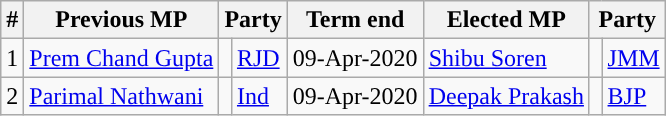<table class="wikitable sortable">
<tr>
<th>#</th>
<th>Previous MP</th>
<th colspan="2">Party</th>
<th>Term end</th>
<th>Elected MP</th>
<th colspan="2">Party</th>
</tr>
<tr>
<td>1</td>
<td><a href='#'>Prem Chand Gupta</a></td>
<td width="1px"></td>
<td><a href='#'>RJD</a></td>
<td>09-Apr-2020</td>
<td><a href='#'>Shibu Soren</a></td>
<td width="1px"></td>
<td><a href='#'>JMM</a></td>
</tr>
<tr>
<td>2</td>
<td><a href='#'>Parimal Nathwani</a></td>
<td width="1px"></td>
<td><a href='#'>Ind</a></td>
<td>09-Apr-2020</td>
<td><a href='#'>Deepak Prakash</a></td>
<td width="1px"></td>
<td><a href='#'>BJP</a></td>
</tr>
</table>
